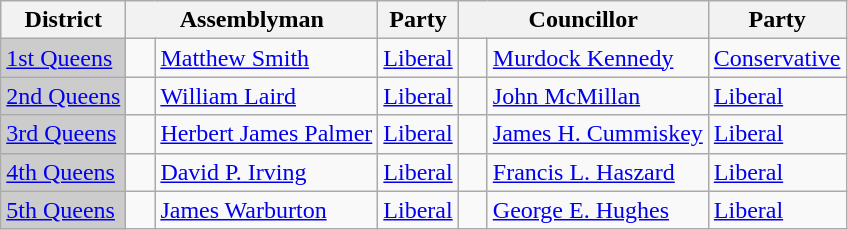<table class="wikitable">
<tr>
<th>District</th>
<th colspan="2">Assemblyman</th>
<th>Party</th>
<th colspan="2">Councillor</th>
<th>Party</th>
</tr>
<tr>
<td bgcolor="CCCCCC"><a href='#'>1st Queens</a></td>
<td>   </td>
<td><a href='#'>Matthew Smith</a></td>
<td><a href='#'>Liberal</a></td>
<td>   </td>
<td><a href='#'>Murdock Kennedy</a></td>
<td><a href='#'>Conservative</a></td>
</tr>
<tr>
<td bgcolor="CCCCCC"><a href='#'>2nd Queens</a></td>
<td>   </td>
<td><a href='#'>William Laird</a></td>
<td><a href='#'>Liberal</a></td>
<td>   </td>
<td><a href='#'>John McMillan</a></td>
<td><a href='#'>Liberal</a></td>
</tr>
<tr>
<td bgcolor="CCCCCC"><a href='#'>3rd Queens</a></td>
<td>   </td>
<td><a href='#'>Herbert James Palmer</a></td>
<td><a href='#'>Liberal</a></td>
<td>   </td>
<td><a href='#'>James H. Cummiskey</a></td>
<td><a href='#'>Liberal</a></td>
</tr>
<tr>
<td bgcolor="CCCCCC"><a href='#'>4th Queens</a></td>
<td>   </td>
<td><a href='#'>David P. Irving</a></td>
<td><a href='#'>Liberal</a></td>
<td>   </td>
<td><a href='#'>Francis L. Haszard</a></td>
<td><a href='#'>Liberal</a></td>
</tr>
<tr>
<td bgcolor="CCCCCC"><a href='#'>5th Queens</a></td>
<td>   </td>
<td><a href='#'>James Warburton</a></td>
<td><a href='#'>Liberal</a></td>
<td>   </td>
<td><a href='#'>George E. Hughes</a></td>
<td><a href='#'>Liberal</a></td>
</tr>
</table>
